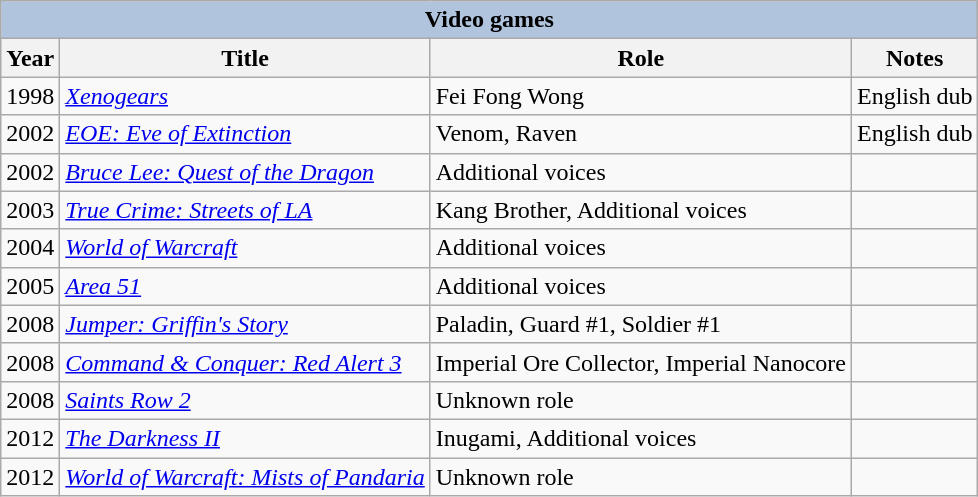<table class="wikitable">
<tr>
<th colspan="4" style="background: LightSteelBlue;">Video games</th>
</tr>
<tr>
<th>Year</th>
<th>Title</th>
<th>Role</th>
<th>Notes</th>
</tr>
<tr>
<td>1998</td>
<td><em><a href='#'>Xenogears</a></em></td>
<td>Fei Fong Wong</td>
<td>English dub</td>
</tr>
<tr>
<td>2002</td>
<td><em><a href='#'>EOE: Eve of Extinction</a></em></td>
<td>Venom, Raven</td>
<td>English dub</td>
</tr>
<tr>
<td>2002</td>
<td><em><a href='#'>Bruce Lee: Quest of the Dragon</a></em></td>
<td>Additional voices</td>
<td></td>
</tr>
<tr>
<td>2003</td>
<td><em><a href='#'>True Crime: Streets of LA</a></em></td>
<td>Kang Brother, Additional voices</td>
<td></td>
</tr>
<tr>
<td>2004</td>
<td><em><a href='#'>World of Warcraft</a></em></td>
<td>Additional voices</td>
<td></td>
</tr>
<tr>
<td>2005</td>
<td><em><a href='#'>Area 51</a></em></td>
<td>Additional voices</td>
<td></td>
</tr>
<tr>
<td>2008</td>
<td><em><a href='#'>Jumper: Griffin's Story</a></em></td>
<td>Paladin, Guard #1, Soldier #1</td>
<td></td>
</tr>
<tr>
<td>2008</td>
<td><em><a href='#'>Command & Conquer: Red Alert 3</a></em></td>
<td>Imperial Ore Collector, Imperial Nanocore</td>
<td></td>
</tr>
<tr>
<td>2008</td>
<td><em><a href='#'>Saints Row 2</a></em></td>
<td>Unknown role</td>
<td></td>
</tr>
<tr>
<td>2012</td>
<td><em><a href='#'>The Darkness II</a></em></td>
<td>Inugami, Additional voices</td>
<td></td>
</tr>
<tr>
<td>2012</td>
<td><em><a href='#'>World of Warcraft: Mists of Pandaria</a></em></td>
<td>Unknown role</td>
<td></td>
</tr>
</table>
